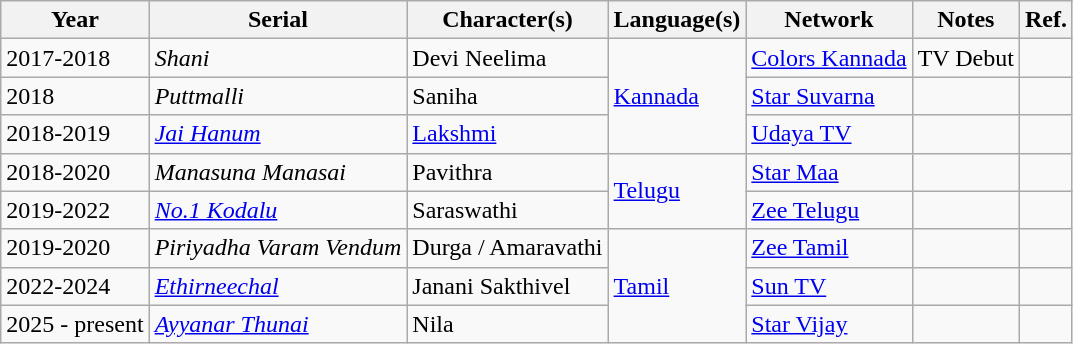<table class="wikitable sortable">
<tr>
<th>Year</th>
<th>Serial</th>
<th>Character(s)</th>
<th>Language(s)</th>
<th>Network</th>
<th>Notes</th>
<th class="unsortable">Ref.</th>
</tr>
<tr>
<td>2017-2018</td>
<td><em>Shani</em></td>
<td>Devi Neelima</td>
<td rowspan="3"><a href='#'>Kannada</a></td>
<td><a href='#'>Colors Kannada</a></td>
<td>TV Debut</td>
<td></td>
</tr>
<tr>
<td>2018</td>
<td><em>Puttmalli</em></td>
<td>Saniha</td>
<td><a href='#'>Star Suvarna</a></td>
<td></td>
<td></td>
</tr>
<tr>
<td>2018-2019</td>
<td><em><a href='#'>Jai Hanum</a></em></td>
<td><a href='#'>Lakshmi</a></td>
<td><a href='#'>Udaya TV</a></td>
<td></td>
<td></td>
</tr>
<tr>
<td>2018-2020</td>
<td><em>Manasuna Manasai</em></td>
<td>Pavithra</td>
<td rowspan="2"><a href='#'>Telugu</a></td>
<td><a href='#'>Star Maa</a></td>
<td></td>
<td></td>
</tr>
<tr>
<td>2019-2022</td>
<td><em><a href='#'>No.1 Kodalu</a> </em></td>
<td>Saraswathi</td>
<td><a href='#'>Zee Telugu</a></td>
<td></td>
<td></td>
</tr>
<tr>
<td>2019-2020</td>
<td><em>Piriyadha Varam Vendum</em></td>
<td>Durga / Amaravathi</td>
<td rowspan="3"><a href='#'>Tamil</a></td>
<td><a href='#'>Zee Tamil</a></td>
<td></td>
<td></td>
</tr>
<tr>
<td>2022-2024</td>
<td><em><a href='#'>Ethirneechal</a></em></td>
<td>Janani Sakthivel</td>
<td><a href='#'>Sun TV</a></td>
<td></td>
<td></td>
</tr>
<tr>
<td>2025 - present</td>
<td><em><a href='#'>Ayyanar Thunai</a></em></td>
<td>Nila</td>
<td><a href='#'>Star Vijay</a></td>
<td></td>
<td></td>
</tr>
</table>
